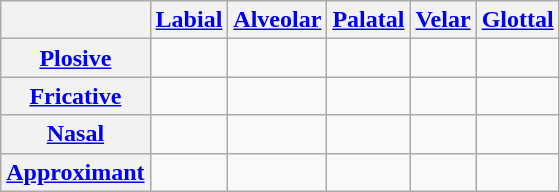<table class="wikitable" style="text-align:center;">
<tr>
<th></th>
<th><a href='#'>Labial</a></th>
<th><a href='#'>Alveolar</a></th>
<th><a href='#'>Palatal</a></th>
<th><a href='#'>Velar</a></th>
<th><a href='#'>Glottal</a></th>
</tr>
<tr>
<th><a href='#'>Plosive</a></th>
<td></td>
<td></td>
<td></td>
<td></td>
<td></td>
</tr>
<tr>
<th><a href='#'>Fricative</a></th>
<td></td>
<td></td>
<td></td>
<td></td>
<td></td>
</tr>
<tr>
<th><a href='#'>Nasal</a></th>
<td></td>
<td></td>
<td></td>
<td></td>
<td></td>
</tr>
<tr>
<th><a href='#'>Approximant</a></th>
<td></td>
<td></td>
<td></td>
<td></td>
<td></td>
</tr>
</table>
